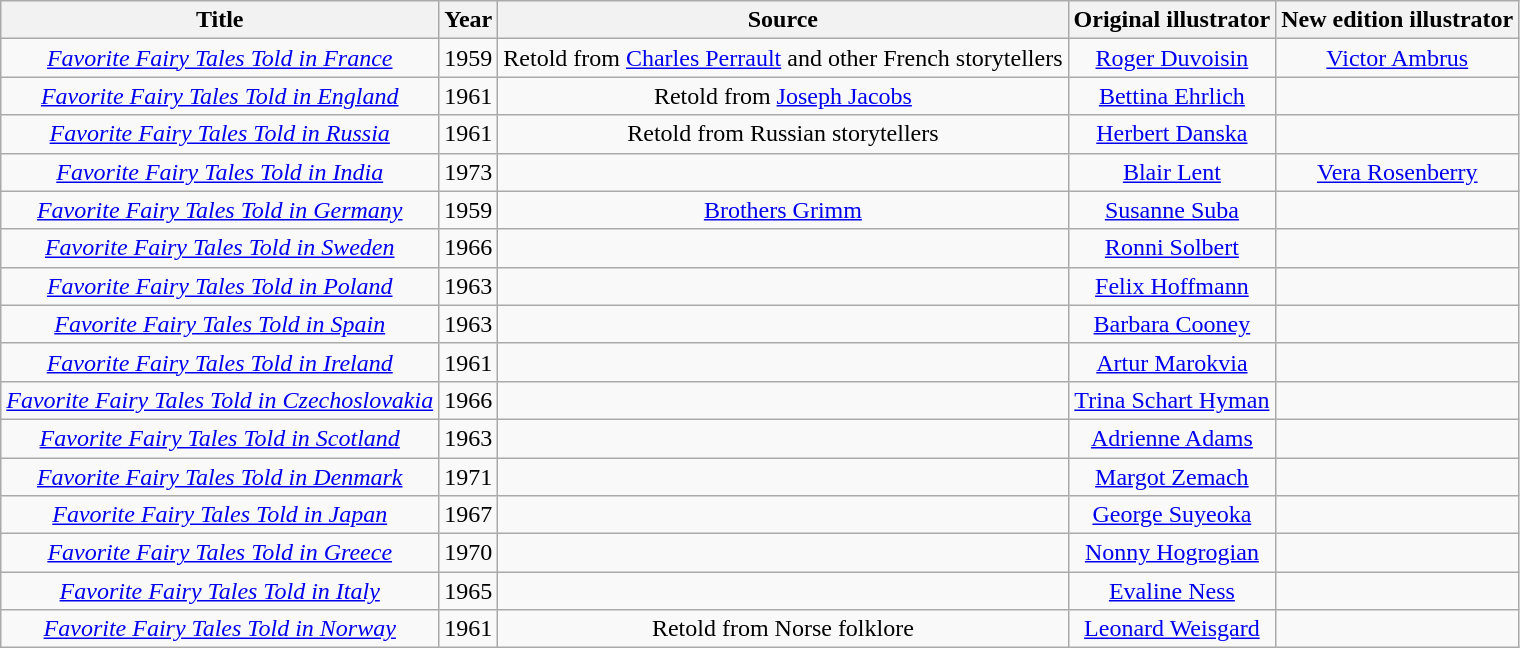<table class="wikitable" style="clear:right; text-align:center">
<tr>
<th>Title</th>
<th>Year</th>
<th>Source</th>
<th>Original illustrator</th>
<th>New edition illustrator</th>
</tr>
<tr>
<td><em><a href='#'>Favorite Fairy Tales Told in France</a></em></td>
<td>1959</td>
<td>Retold from <a href='#'>Charles Perrault</a> and other French storytellers</td>
<td><a href='#'>Roger Duvoisin</a></td>
<td><a href='#'>Victor Ambrus</a></td>
</tr>
<tr>
<td><em><a href='#'>Favorite Fairy Tales Told in England</a></em></td>
<td>1961</td>
<td>Retold from <a href='#'>Joseph Jacobs</a></td>
<td><a href='#'>Bettina Ehrlich</a></td>
<td></td>
</tr>
<tr>
<td><em><a href='#'>Favorite Fairy Tales Told in Russia</a></em></td>
<td>1961</td>
<td>Retold from Russian storytellers</td>
<td><a href='#'>Herbert Danska</a></td>
<td></td>
</tr>
<tr>
<td><em><a href='#'>Favorite Fairy Tales Told in India</a></em></td>
<td>1973</td>
<td></td>
<td><a href='#'>Blair Lent</a></td>
<td><a href='#'>Vera Rosenberry</a></td>
</tr>
<tr>
<td><em><a href='#'>Favorite Fairy Tales Told in Germany</a></em></td>
<td>1959</td>
<td><a href='#'>Brothers Grimm</a></td>
<td><a href='#'>Susanne Suba</a></td>
<td></td>
</tr>
<tr>
<td><em><a href='#'>Favorite Fairy Tales Told in Sweden</a></em></td>
<td>1966</td>
<td></td>
<td><a href='#'>Ronni Solbert</a></td>
<td></td>
</tr>
<tr>
<td><em><a href='#'>Favorite Fairy Tales Told in Poland</a></em></td>
<td>1963</td>
<td></td>
<td><a href='#'>Felix Hoffmann</a></td>
<td></td>
</tr>
<tr>
<td><em><a href='#'>Favorite Fairy Tales Told in Spain</a></em></td>
<td>1963</td>
<td></td>
<td><a href='#'>Barbara Cooney</a></td>
<td></td>
</tr>
<tr>
<td><em><a href='#'>Favorite Fairy Tales Told in Ireland</a></em></td>
<td>1961</td>
<td></td>
<td><a href='#'>Artur Marokvia</a></td>
<td></td>
</tr>
<tr>
<td><em><a href='#'>Favorite Fairy Tales Told in Czechoslovakia</a></em></td>
<td>1966</td>
<td></td>
<td><a href='#'>Trina Schart Hyman</a></td>
<td></td>
</tr>
<tr>
<td><em><a href='#'>Favorite Fairy Tales Told in Scotland</a></em></td>
<td>1963</td>
<td></td>
<td><a href='#'>Adrienne Adams</a></td>
<td></td>
</tr>
<tr>
<td><em><a href='#'>Favorite Fairy Tales Told in Denmark</a></em></td>
<td>1971</td>
<td></td>
<td><a href='#'>Margot Zemach</a></td>
<td></td>
</tr>
<tr>
<td><em><a href='#'>Favorite Fairy Tales Told in Japan</a></em></td>
<td>1967</td>
<td></td>
<td><a href='#'>George Suyeoka</a></td>
<td></td>
</tr>
<tr>
<td><em><a href='#'>Favorite Fairy Tales Told in Greece</a></em></td>
<td>1970</td>
<td></td>
<td><a href='#'>Nonny Hogrogian</a></td>
<td></td>
</tr>
<tr>
<td><em><a href='#'>Favorite Fairy Tales Told in Italy</a></em></td>
<td>1965</td>
<td></td>
<td><a href='#'>Evaline Ness</a></td>
<td></td>
</tr>
<tr>
<td><em><a href='#'>Favorite Fairy Tales Told in Norway</a></em></td>
<td>1961</td>
<td>Retold from Norse folklore</td>
<td><a href='#'>Leonard Weisgard</a></td>
<td></td>
</tr>
</table>
